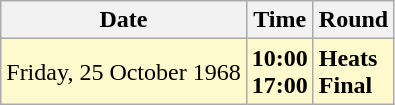<table class="wikitable">
<tr>
<th>Date</th>
<th>Time</th>
<th>Round</th>
</tr>
<tr style=background:lemonchiffon>
<td>Friday, 25 October 1968</td>
<td><strong>10:00</strong><br><strong>17:00</strong></td>
<td><strong>Heats</strong><br><strong>Final</strong></td>
</tr>
</table>
